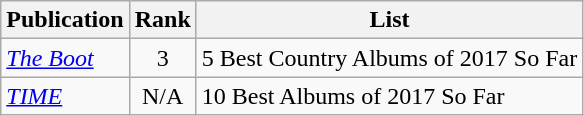<table class="wikitable plainrowheaders sortable">
<tr>
<th>Publication</th>
<th data-sort-type="number">Rank</th>
<th scope="col" class="unsortable">List</th>
</tr>
<tr Ad>
<td><em><a href='#'>The Boot</a></em></td>
<td align=center>3</td>
<td>5 Best Country Albums of 2017 So Far</td>
</tr>
<tr Ad>
<td><em><a href='#'>TIME</a></em></td>
<td align=center>N/A</td>
<td>10 Best Albums of 2017 So Far</td>
</tr>
</table>
